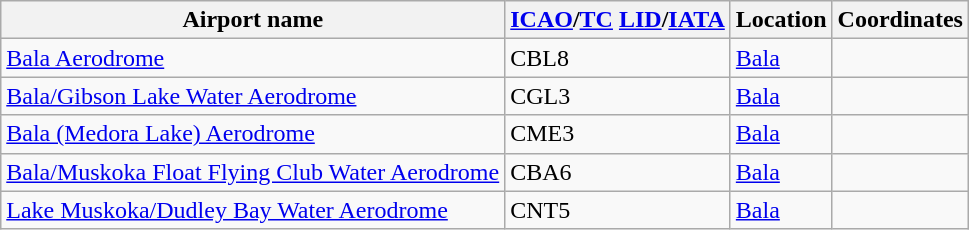<table class="wikitable sortable" style="width:auto;">
<tr>
<th width="*">Airport name</th>
<th width="*"><a href='#'>ICAO</a>/<a href='#'>TC</a> <a href='#'>LID</a>/<a href='#'>IATA</a></th>
<th width="*">Location</th>
<th width="*">Coordinates</th>
</tr>
<tr>
<td><a href='#'>Bala Aerodrome</a></td>
<td>CBL8</td>
<td><a href='#'>Bala</a></td>
<td></td>
</tr>
<tr>
<td><a href='#'>Bala/Gibson Lake Water Aerodrome</a></td>
<td>CGL3</td>
<td><a href='#'>Bala</a></td>
<td></td>
</tr>
<tr>
<td><a href='#'>Bala (Medora Lake) Aerodrome</a></td>
<td>CME3</td>
<td><a href='#'>Bala</a></td>
<td></td>
</tr>
<tr>
<td><a href='#'>Bala/Muskoka Float Flying Club Water Aerodrome</a></td>
<td>CBA6</td>
<td><a href='#'>Bala</a></td>
<td></td>
</tr>
<tr>
<td><a href='#'>Lake Muskoka/Dudley Bay Water Aerodrome</a></td>
<td>CNT5</td>
<td><a href='#'>Bala</a></td>
<td></td>
</tr>
</table>
